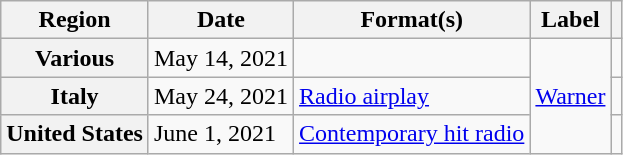<table class="wikitable plainrowheaders">
<tr>
<th scope="col">Region</th>
<th scope="col">Date</th>
<th scope="col">Format(s)</th>
<th scope="col">Label</th>
<th scope="col"></th>
</tr>
<tr>
<th scope="row">Various</th>
<td>May 14, 2021</td>
<td></td>
<td rowspan="3"><a href='#'>Warner</a></td>
<td style="text-align:center;"></td>
</tr>
<tr>
<th scope="row">Italy</th>
<td>May 24, 2021</td>
<td><a href='#'>Radio airplay</a></td>
<td style="text-align:center;"></td>
</tr>
<tr>
<th scope="row">United States</th>
<td>June 1, 2021</td>
<td><a href='#'>Contemporary hit radio</a></td>
<td style="text-align:center;"></td>
</tr>
</table>
